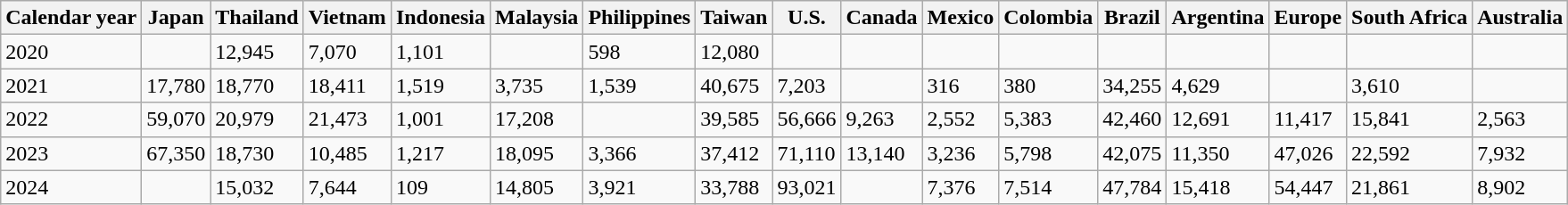<table class="wikitable">
<tr>
<th>Calendar year</th>
<th>Japan</th>
<th>Thailand</th>
<th>Vietnam</th>
<th>Indonesia</th>
<th>Malaysia</th>
<th>Philippines</th>
<th>Taiwan</th>
<th>U.S.</th>
<th>Canada</th>
<th>Mexico</th>
<th>Colombia</th>
<th>Brazil</th>
<th>Argentina</th>
<th>Europe</th>
<th>South Africa</th>
<th>Australia</th>
</tr>
<tr>
<td>2020</td>
<td></td>
<td>12,945</td>
<td>7,070</td>
<td>1,101</td>
<td></td>
<td>598</td>
<td>12,080</td>
<td></td>
<td></td>
<td></td>
<td></td>
<td></td>
<td></td>
<td></td>
<td></td>
<td></td>
</tr>
<tr>
<td>2021</td>
<td>17,780</td>
<td>18,770</td>
<td>18,411</td>
<td>1,519</td>
<td>3,735</td>
<td>1,539</td>
<td>40,675</td>
<td>7,203</td>
<td></td>
<td>316</td>
<td>380</td>
<td>34,255</td>
<td>4,629</td>
<td></td>
<td>3,610</td>
<td></td>
</tr>
<tr>
<td>2022</td>
<td>59,070</td>
<td>20,979</td>
<td>21,473</td>
<td>1,001</td>
<td>17,208</td>
<td></td>
<td>39,585</td>
<td>56,666</td>
<td>9,263</td>
<td>2,552</td>
<td>5,383</td>
<td>42,460</td>
<td>12,691</td>
<td>11,417</td>
<td>15,841</td>
<td>2,563</td>
</tr>
<tr>
<td>2023</td>
<td>67,350</td>
<td>18,730</td>
<td>10,485</td>
<td>1,217</td>
<td>18,095</td>
<td>3,366</td>
<td>37,412</td>
<td>71,110</td>
<td>13,140</td>
<td>3,236</td>
<td>5,798</td>
<td>42,075</td>
<td>11,350</td>
<td>47,026</td>
<td>22,592</td>
<td>7,932</td>
</tr>
<tr>
<td>2024</td>
<td></td>
<td>15,032</td>
<td>7,644</td>
<td>109</td>
<td>14,805</td>
<td>3,921</td>
<td>33,788</td>
<td>93,021</td>
<td></td>
<td>7,376</td>
<td>7,514</td>
<td>47,784</td>
<td>15,418</td>
<td>54,447</td>
<td>21,861</td>
<td>8,902</td>
</tr>
</table>
